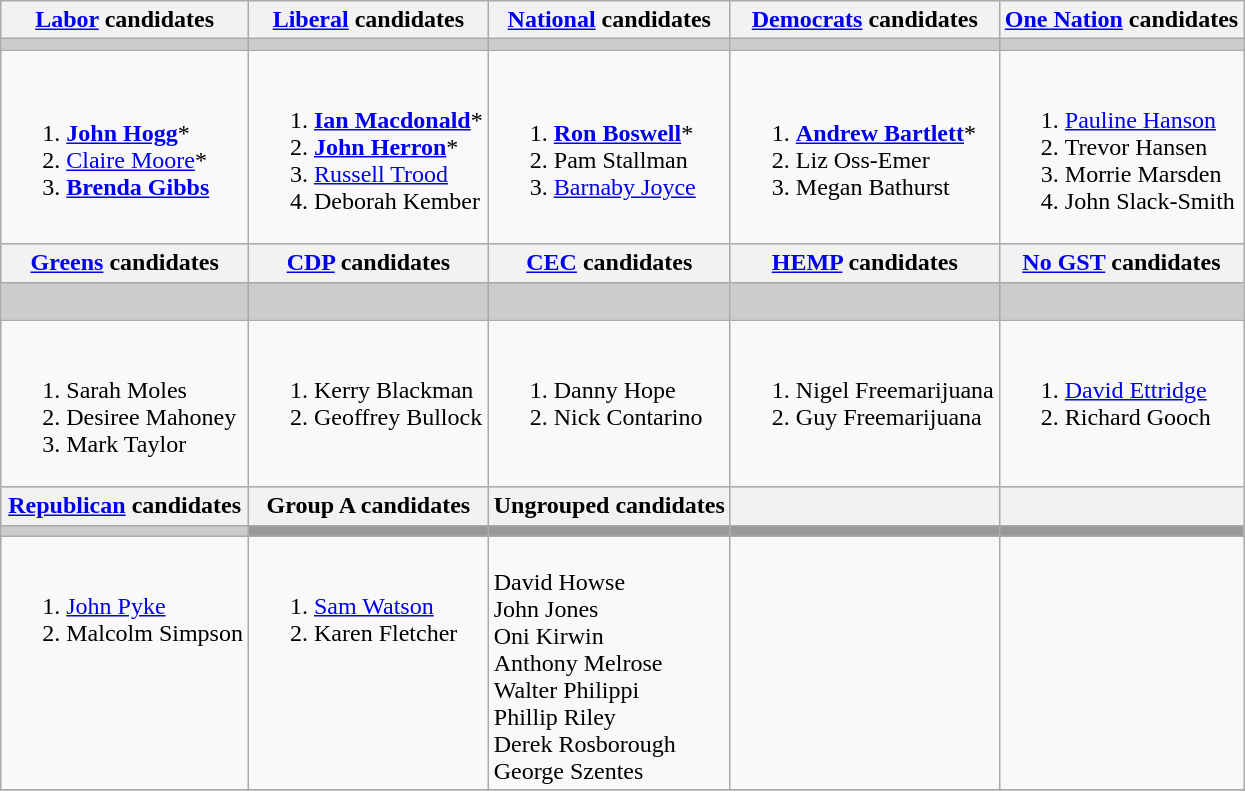<table class="wikitable">
<tr>
<th><a href='#'>Labor</a> candidates</th>
<th><a href='#'>Liberal</a> candidates</th>
<th><a href='#'>National</a> candidates</th>
<th><a href='#'>Democrats</a> candidates</th>
<th><a href='#'>One Nation</a> candidates</th>
</tr>
<tr bgcolor="#cccccc">
<td></td>
<td></td>
<td></td>
<td></td>
<td></td>
</tr>
<tr>
<td><br><ol><li><strong><a href='#'>John Hogg</a></strong>*</li><li><a href='#'>Claire Moore</a>*</li><li><strong><a href='#'>Brenda Gibbs</a></strong></li></ol></td>
<td><br><ol><li><strong><a href='#'>Ian Macdonald</a></strong>*</li><li><strong><a href='#'>John Herron</a></strong>*</li><li><a href='#'>Russell Trood</a></li><li>Deborah Kember</li></ol></td>
<td><br><ol><li><strong><a href='#'>Ron Boswell</a></strong>*</li><li>Pam Stallman</li><li><a href='#'>Barnaby Joyce</a></li></ol></td>
<td><br><ol><li><strong><a href='#'>Andrew Bartlett</a></strong>*</li><li>Liz Oss-Emer</li><li>Megan Bathurst</li></ol></td>
<td valign=top><br><ol><li><a href='#'>Pauline Hanson</a></li><li>Trevor Hansen</li><li>Morrie Marsden</li><li>John Slack-Smith</li></ol></td>
</tr>
<tr bgcolor="#cccccc">
<th><a href='#'>Greens</a> candidates</th>
<th><a href='#'>CDP</a> candidates</th>
<th><a href='#'>CEC</a> candidates</th>
<th><a href='#'>HEMP</a> candidates</th>
<th><a href='#'>No GST</a> candidates</th>
</tr>
<tr bgcolor="#cccccc">
<td></td>
<td></td>
<td></td>
<td></td>
<td> </td>
</tr>
<tr>
<td valign=top><br><ol><li>Sarah Moles</li><li>Desiree Mahoney</li><li>Mark Taylor</li></ol></td>
<td valign=top><br><ol><li>Kerry Blackman</li><li>Geoffrey Bullock</li></ol></td>
<td valign=top><br><ol><li>Danny Hope</li><li>Nick Contarino</li></ol></td>
<td valign=top><br><ol><li>Nigel Freemarijuana</li><li>Guy Freemarijuana</li></ol></td>
<td valign=top><br><ol><li><a href='#'>David Ettridge</a></li><li>Richard Gooch</li></ol></td>
</tr>
<tr bgcolor="#cccccc">
<th><a href='#'>Republican</a> candidates</th>
<th>Group A candidates</th>
<th>Ungrouped candidates</th>
<th></th>
<th></th>
</tr>
<tr bgcolor="#cccccc">
<td></td>
<td bgcolor="#999999"></td>
<td bgcolor="#999999"></td>
<td bgcolor="#999999"></td>
<td bgcolor="#999999"></td>
</tr>
<tr>
<td valign=top><br><ol><li><a href='#'>John Pyke</a></li><li>Malcolm Simpson</li></ol></td>
<td valign=top><br><ol><li><a href='#'>Sam Watson</a></li><li>Karen Fletcher</li></ol></td>
<td valign=top><br>David Howse<br>
John Jones<br>
Oni Kirwin<br>
Anthony Melrose<br>
Walter Philippi<br>
Phillip Riley<br>
Derek Rosborough<br>
George Szentes</td>
<td valign=top></td>
<td valign=top></td>
</tr>
<tr>
</tr>
</table>
